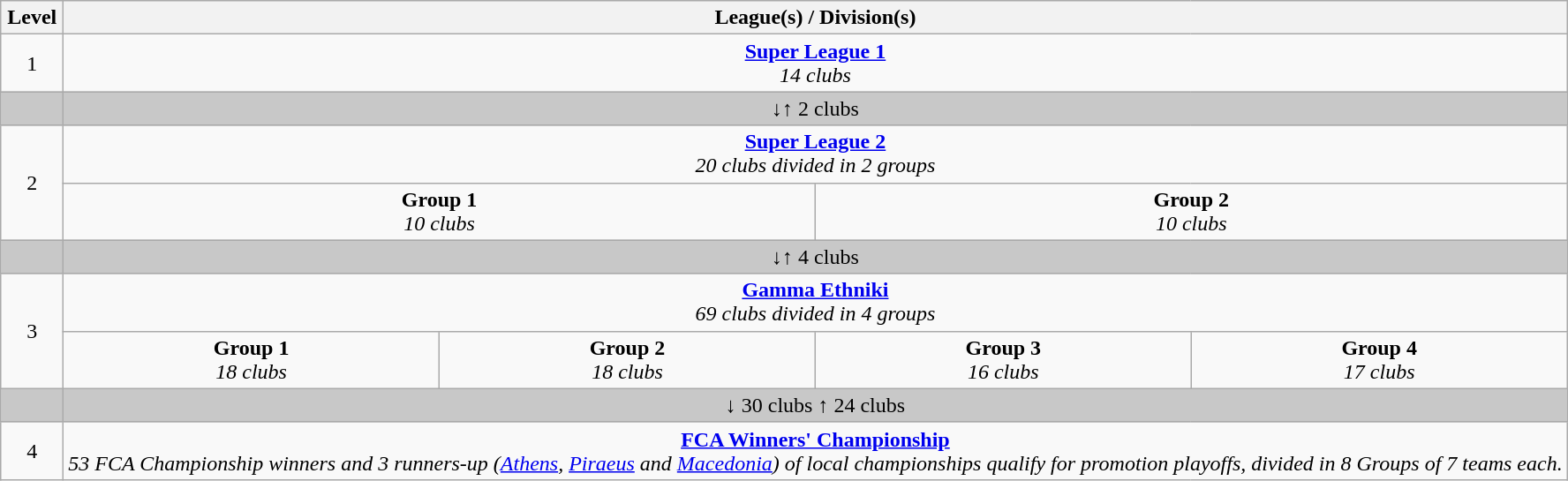<table class="wikitable" style="text-align: center">
<tr>
<th colspan="1" width="4%">Level</th>
<th colspan="4" width="96%">League(s) / Division(s)</th>
</tr>
<tr>
<td colspan="1" width="4%">1</td>
<td colspan="4" width="96%"><strong><a href='#'>Super League 1</a></strong><br><em>14 clubs</em></td>
</tr>
<tr style="background:#c8c8c8">
<td style="width:4%"></td>
<td colspan="4" style="width:96%">↓↑ 2 clubs</td>
</tr>
<tr>
<td colspan="1" rowspan="2" width="4%">2</td>
<td colspan="4" width="96%"><strong><a href='#'>Super League 2</a></strong><br><em>20 clubs divided in 2 groups</em></td>
</tr>
<tr>
<td colspan="2"><strong>Group 1</strong><br><em>10 clubs</em></td>
<td colspan="2"><strong>Group 2</strong><br><em>10 clubs</em></td>
</tr>
<tr style="background:#c8c8c8">
<td style="width:4%"></td>
<td colspan="4" style="width:96%">↓↑ 4 clubs</td>
</tr>
<tr>
<td colspan="1" rowspan="2" width="4%">3</td>
<td colspan="4" width="96%"><strong><a href='#'>Gamma Ethniki</a></strong><br><em>69 clubs divided in 4 groups</em></td>
</tr>
<tr>
<td><strong>Group 1</strong><br><em>18 clubs</em></td>
<td><strong>Group 2</strong><br><em>18 clubs</em></td>
<td><strong>Group 3</strong><br><em>16 clubs</em></td>
<td><strong>Group 4</strong><br><em>17 clubs</em></td>
</tr>
<tr style="background:#c8c8c8">
<td style="width:4%"></td>
<td colspan="4" style="width:96%">↓ 30 clubs ↑ 24 clubs</td>
</tr>
<tr>
<td colspan="1" width="4%">4</td>
<td colspan="4" width="96%"><strong><a href='#'>FCA Winners' Championship</a></strong><br><em>53 FCA Championship winners and 3 runners-up (<a href='#'>Athens</a>, <a href='#'>Piraeus</a> and <a href='#'>Macedonia</a>) of local championships qualify for promotion playoffs, divided in 8 Groups of 7 teams each.</em></td>
</tr>
</table>
